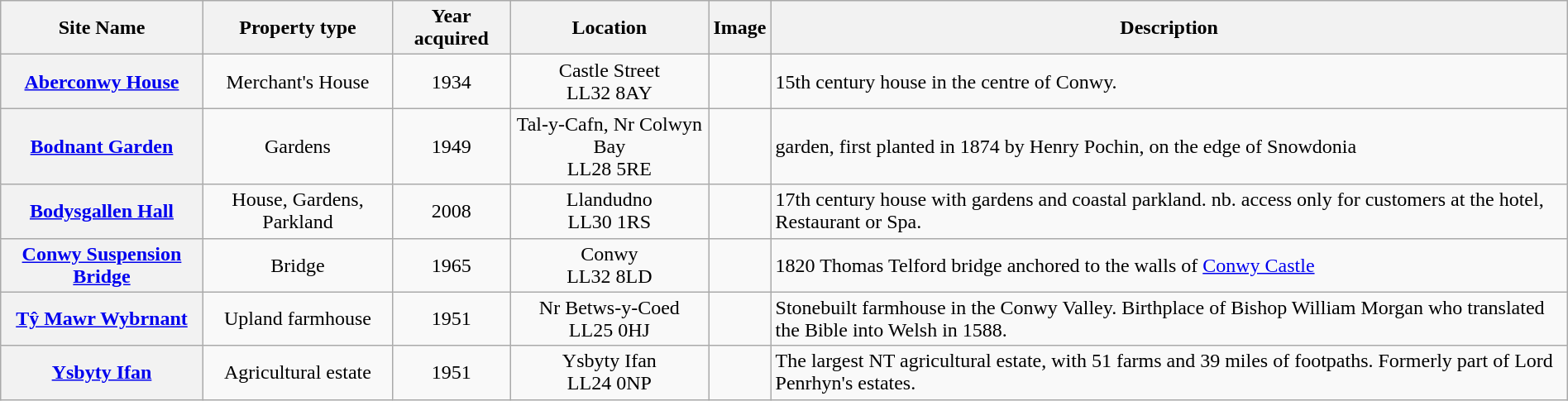<table class="wikitable sortable" style="text-align:center; width:100%;">
<tr>
<th>Site Name</th>
<th>Property type</th>
<th>Year acquired</th>
<th>Location</th>
<th class="unsortable">Image</th>
<th class="unsortable">Description</th>
</tr>
<tr>
<th scope="row"><a href='#'>Aberconwy House</a></th>
<td>Merchant's House</td>
<td>1934</td>
<td>Castle Street<br>LL32 8AY<br><small></small></td>
<td></td>
<td style="text-align:left">15th century house in the centre of Conwy.</td>
</tr>
<tr>
<th scope="row"><a href='#'>Bodnant Garden</a></th>
<td>Gardens</td>
<td>1949</td>
<td>Tal-y-Cafn, Nr Colwyn Bay<br>LL28 5RE<br><small></small></td>
<td></td>
<td style="text-align:left"> garden, first planted in 1874 by Henry Pochin, on the edge of Snowdonia</td>
</tr>
<tr>
<th scope="row"><a href='#'>Bodysgallen Hall</a></th>
<td>House, Gardens, Parkland</td>
<td>2008</td>
<td>Llandudno<br>LL30 1RS<br><small></small></td>
<td></td>
<td style="text-align:left">17th century house with gardens and coastal parkland. nb. access only for customers at the hotel, Restaurant or Spa.</td>
</tr>
<tr>
<th scope="row"><a href='#'>Conwy Suspension Bridge</a></th>
<td>Bridge</td>
<td>1965</td>
<td>Conwy<br>LL32 8LD<br><small></small></td>
<td></td>
<td style="text-align:left">1820 Thomas Telford bridge anchored to the walls of <a href='#'>Conwy Castle</a></td>
</tr>
<tr>
<th scope="row"><a href='#'>Tŷ Mawr Wybrnant</a></th>
<td>Upland farmhouse</td>
<td>1951</td>
<td>Nr Betws-y-Coed<br>LL25 0HJ<br><small></small></td>
<td></td>
<td style="text-align:left">Stonebuilt farmhouse in the Conwy Valley. Birthplace of Bishop William Morgan who translated the Bible into Welsh in 1588.</td>
</tr>
<tr>
<th scope="row"><a href='#'>Ysbyty Ifan</a></th>
<td>Agricultural estate</td>
<td>1951</td>
<td>Ysbyty Ifan<br>LL24 0NP<br><small></small></td>
<td></td>
<td style="text-align:left">The largest NT agricultural estate,  with 51 farms and 39 miles of footpaths. Formerly part of Lord Penrhyn's estates.</td>
</tr>
</table>
